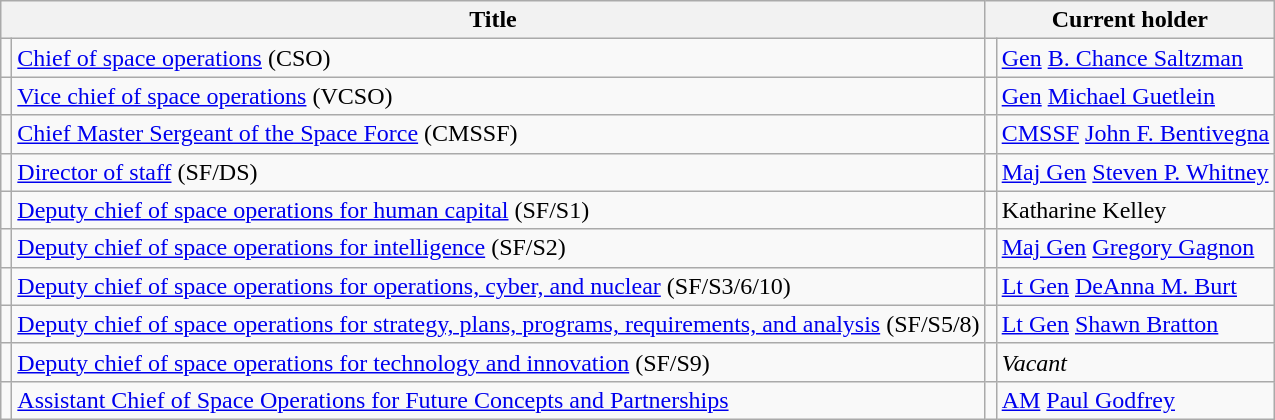<table class="wikitable">
<tr>
<th colspan=2>Title</th>
<th colspan=2>Current holder</th>
</tr>
<tr>
<td></td>
<td><a href='#'>Chief of space operations</a> (CSO)</td>
<td></td>
<td><a href='#'>Gen</a> <a href='#'>B. Chance Saltzman</a></td>
</tr>
<tr>
<td></td>
<td><a href='#'>Vice chief of space operations</a> (VCSO)</td>
<td></td>
<td><a href='#'>Gen</a> <a href='#'>Michael Guetlein</a></td>
</tr>
<tr>
<td></td>
<td><a href='#'>Chief Master Sergeant of the Space Force</a> (CMSSF)</td>
<td></td>
<td><a href='#'>CMSSF</a> <a href='#'>John F. Bentivegna</a></td>
</tr>
<tr>
<td></td>
<td><a href='#'>Director of staff</a> (SF/DS)</td>
<td></td>
<td><a href='#'>Maj Gen</a> <a href='#'>Steven P. Whitney</a></td>
</tr>
<tr>
<td></td>
<td><a href='#'>Deputy chief of space operations for human capital</a> (SF/S1)</td>
<td></td>
<td>Katharine Kelley</td>
</tr>
<tr>
<td></td>
<td><a href='#'>Deputy chief of space operations for intelligence</a> (SF/S2)</td>
<td></td>
<td><a href='#'>Maj Gen</a> <a href='#'>Gregory Gagnon</a></td>
</tr>
<tr>
<td></td>
<td><a href='#'>Deputy chief of space operations for operations, cyber, and nuclear</a> (SF/S3/6/10)</td>
<td></td>
<td><a href='#'>Lt Gen</a> <a href='#'>DeAnna M. Burt</a></td>
</tr>
<tr>
<td></td>
<td><a href='#'>Deputy chief of space operations for strategy, plans, programs, requirements, and analysis</a> (SF/S5/8)</td>
<td></td>
<td><a href='#'>Lt Gen</a> <a href='#'>Shawn Bratton</a></td>
</tr>
<tr>
<td></td>
<td><a href='#'>Deputy chief of space operations for technology and innovation</a> (SF/S9)</td>
<td></td>
<td><em>Vacant</em></td>
</tr>
<tr>
<td></td>
<td><a href='#'>Assistant Chief of Space Operations for Future Concepts and Partnerships</a></td>
<td></td>
<td><a href='#'>AM</a> <a href='#'>Paul Godfrey</a></td>
</tr>
</table>
